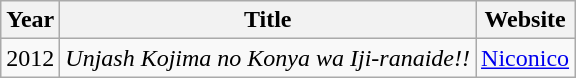<table class="wikitable">
<tr>
<th>Year</th>
<th>Title</th>
<th>Website</th>
</tr>
<tr>
<td>2012</td>
<td><em>Unjash Kojima no Konya wa Iji-ranaide!!</em></td>
<td><a href='#'>Niconico</a></td>
</tr>
</table>
